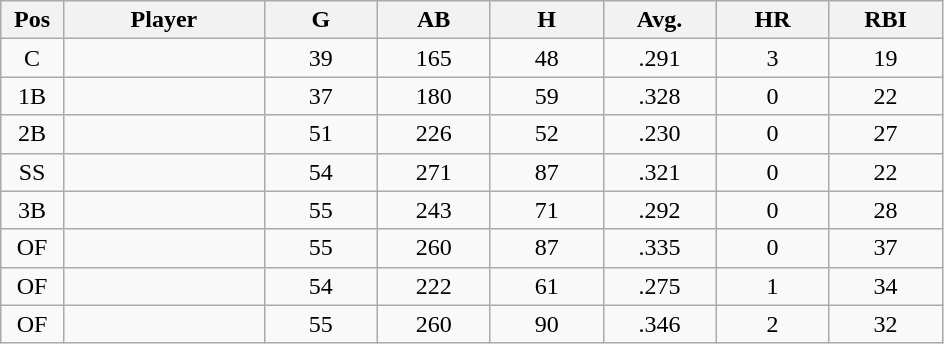<table class="wikitable sortable">
<tr>
<th bgcolor="#DDDDFF" width="5%">Pos</th>
<th bgcolor="#DDDDFF" width="16%">Player</th>
<th bgcolor="#DDDDFF" width="9%">G</th>
<th bgcolor="#DDDDFF" width="9%">AB</th>
<th bgcolor="#DDDDFF" width="9%">H</th>
<th bgcolor="#DDDDFF" width="9%">Avg.</th>
<th bgcolor="#DDDDFF" width="9%">HR</th>
<th bgcolor="#DDDDFF" width="9%">RBI</th>
</tr>
<tr align="center">
<td>C</td>
<td></td>
<td>39</td>
<td>165</td>
<td>48</td>
<td>.291</td>
<td>3</td>
<td>19</td>
</tr>
<tr align="center">
<td>1B</td>
<td></td>
<td>37</td>
<td>180</td>
<td>59</td>
<td>.328</td>
<td>0</td>
<td>22</td>
</tr>
<tr align="center">
<td>2B</td>
<td></td>
<td>51</td>
<td>226</td>
<td>52</td>
<td>.230</td>
<td>0</td>
<td>27</td>
</tr>
<tr align="center">
<td>SS</td>
<td></td>
<td>54</td>
<td>271</td>
<td>87</td>
<td>.321</td>
<td>0</td>
<td>22</td>
</tr>
<tr align="center">
<td>3B</td>
<td></td>
<td>55</td>
<td>243</td>
<td>71</td>
<td>.292</td>
<td>0</td>
<td>28</td>
</tr>
<tr align="center">
<td>OF</td>
<td></td>
<td>55</td>
<td>260</td>
<td>87</td>
<td>.335</td>
<td>0</td>
<td>37</td>
</tr>
<tr align="center">
<td>OF</td>
<td></td>
<td>54</td>
<td>222</td>
<td>61</td>
<td>.275</td>
<td>1</td>
<td>34</td>
</tr>
<tr align="center">
<td>OF</td>
<td></td>
<td>55</td>
<td>260</td>
<td>90</td>
<td>.346</td>
<td>2</td>
<td>32</td>
</tr>
</table>
